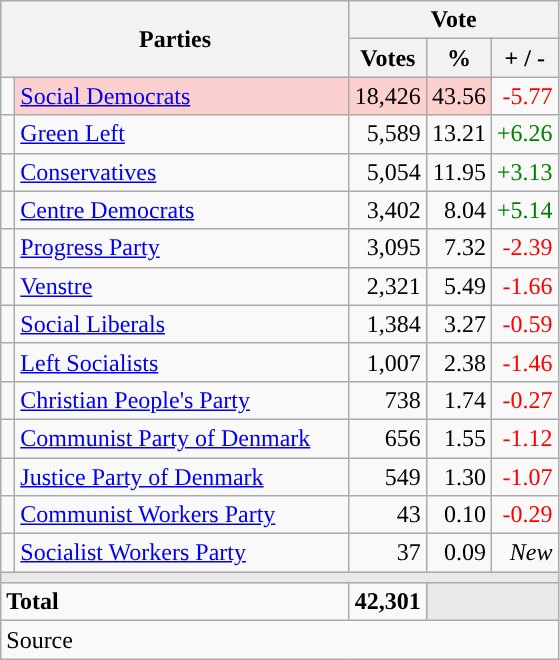<table class="wikitable" style="text-align:right;">
<tr>
<th style="text-align:centre;" rowspan="2" colspan="2" width="225">Parties</th>
<th colspan="3">Vote</th>
</tr>
<tr>
<th width="15">Votes</th>
<th width="15">%</th>
<th width="15">+ / -</th>
</tr>
<tr>
<td width="2" style="color:inherit;background:"></td>
<td bgcolor=#fbd0ce  align="left"><a href='#'>Social Democrats</a></td>
<td bgcolor=#fbd0ce>18,426</td>
<td bgcolor=#fbd0ce>43.56</td>
<td style=color:red;>-5.77</td>
</tr>
<tr>
<td width="2" style="color:inherit;background:"></td>
<td align="left"><a href='#'>Green Left</a></td>
<td>5,589</td>
<td>13.21</td>
<td style=color:green;>+6.26</td>
</tr>
<tr>
<td width="2" style="color:inherit;background:"></td>
<td align="left"><a href='#'>Conservatives</a></td>
<td>5,054</td>
<td>11.95</td>
<td style=color:green;>+3.13</td>
</tr>
<tr>
<td width="2" style="color:inherit;background:"></td>
<td align="left"><a href='#'>Centre Democrats</a></td>
<td>3,402</td>
<td>8.04</td>
<td style=color:green;>+5.14</td>
</tr>
<tr>
<td width="2" style="color:inherit;background:"></td>
<td align="left"><a href='#'>Progress Party</a></td>
<td>3,095</td>
<td>7.32</td>
<td style=color:red;>-2.39</td>
</tr>
<tr>
<td width="2" style="color:inherit;background:"></td>
<td align="left"><a href='#'>Venstre</a></td>
<td>2,321</td>
<td>5.49</td>
<td style=color:red;>-1.66</td>
</tr>
<tr>
<td width="2" style="color:inherit;background:"></td>
<td align="left"><a href='#'>Social Liberals</a></td>
<td>1,384</td>
<td>3.27</td>
<td style=color:red;>-0.59</td>
</tr>
<tr>
<td width="2" style="color:inherit;background:"></td>
<td align="left"><a href='#'>Left Socialists</a></td>
<td>1,007</td>
<td>2.38</td>
<td style=color:red;>-1.46</td>
</tr>
<tr>
<td width="2" style="color:inherit;background:"></td>
<td align="left"><a href='#'>Christian People's Party</a></td>
<td>738</td>
<td>1.74</td>
<td style=color:red;>-0.27</td>
</tr>
<tr>
<td width="2" style="color:inherit;background:"></td>
<td align="left"><a href='#'>Communist Party of Denmark</a></td>
<td>656</td>
<td>1.55</td>
<td style=color:red;>-1.12</td>
</tr>
<tr>
<td width="2" style="color:inherit;background:"></td>
<td align="left"><a href='#'>Justice Party of Denmark</a></td>
<td>549</td>
<td>1.30</td>
<td style=color:red;>-1.07</td>
</tr>
<tr>
<td width="2" style="color:inherit;background:"></td>
<td align="left"><a href='#'>Communist Workers Party</a></td>
<td>43</td>
<td>0.10</td>
<td style=color:red;>-0.29</td>
</tr>
<tr>
<td width="2" style="color:inherit;background:"></td>
<td align="left"><a href='#'>Socialist Workers Party</a></td>
<td>37</td>
<td>0.09</td>
<td><em>New</em></td>
</tr>
<tr>
<td colspan="7" bgcolor="#E9E9E9"></td>
</tr>
<tr>
<td align="left" colspan="2"><strong>Total</strong></td>
<td><strong>42,301</strong></td>
<td bgcolor="#E9E9E9" colspan="2"></td>
</tr>
<tr>
<td align="left" colspan="6">Source</td>
</tr>
</table>
